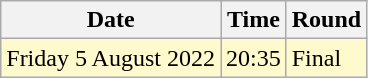<table class="wikitable">
<tr>
<th>Date</th>
<th>Time</th>
<th>Round</th>
</tr>
<tr>
<td style=background:lemonchiffon>Friday 5 August 2022</td>
<td style=background:lemonchiffon>20:35</td>
<td style=background:lemonchiffon>Final</td>
</tr>
</table>
